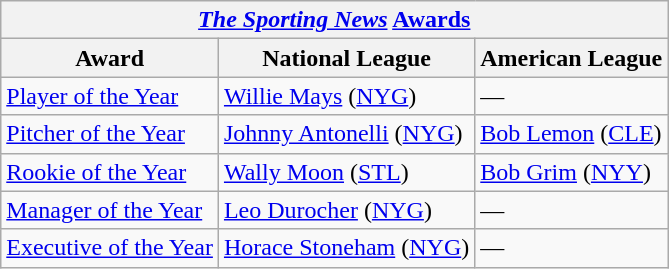<table class="wikitable">
<tr>
<th colspan="3"><em><a href='#'>The Sporting News</a></em> <a href='#'>Awards</a></th>
</tr>
<tr>
<th>Award</th>
<th>National League</th>
<th>American League</th>
</tr>
<tr>
<td><a href='#'>Player of the Year</a></td>
<td><a href='#'>Willie Mays</a> (<a href='#'>NYG</a>)</td>
<td>—</td>
</tr>
<tr>
<td><a href='#'>Pitcher of the Year</a></td>
<td><a href='#'>Johnny Antonelli</a> (<a href='#'>NYG</a>)</td>
<td><a href='#'>Bob Lemon</a> (<a href='#'>CLE</a>)</td>
</tr>
<tr>
<td><a href='#'>Rookie of the Year</a></td>
<td><a href='#'>Wally Moon</a> (<a href='#'>STL</a>)</td>
<td><a href='#'>Bob Grim</a> (<a href='#'>NYY</a>)</td>
</tr>
<tr>
<td><a href='#'>Manager of the Year</a></td>
<td><a href='#'>Leo Durocher</a> (<a href='#'>NYG</a>)</td>
<td>—</td>
</tr>
<tr>
<td><a href='#'>Executive of the Year</a></td>
<td><a href='#'>Horace Stoneham</a> (<a href='#'>NYG</a>)</td>
<td>—</td>
</tr>
</table>
